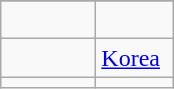<table class="wikitable">
<tr style="vertical-align: top;">
</tr>
<tr>
<td>              </td>
<td>           </td>
</tr>
<tr>
<td></td>
<td> <a href='#'>Korea</a></td>
</tr>
<tr>
<td></td>
</tr>
</table>
